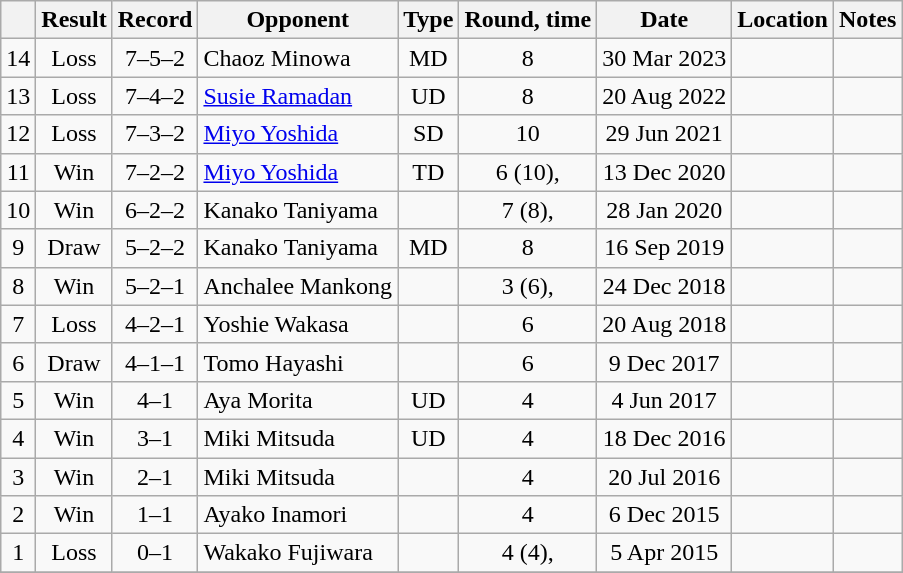<table class="wikitable" style="text-align:center">
<tr>
<th></th>
<th>Result</th>
<th>Record</th>
<th>Opponent</th>
<th>Type</th>
<th>Round, time</th>
<th>Date</th>
<th>Location</th>
<th>Notes</th>
</tr>
<tr>
<td>14</td>
<td>Loss</td>
<td>7–5–2</td>
<td align=left> Chaoz Minowa</td>
<td>MD</td>
<td>8</td>
<td>30 Mar 2023</td>
<td align=left></td>
<td></td>
</tr>
<tr>
<td>13</td>
<td>Loss</td>
<td>7–4–2</td>
<td align=left> <a href='#'>Susie Ramadan</a></td>
<td>UD</td>
<td>8</td>
<td>20 Aug 2022</td>
<td align=left></td>
<td></td>
</tr>
<tr>
<td>12</td>
<td>Loss</td>
<td>7–3–2</td>
<td align=left> <a href='#'>Miyo Yoshida</a></td>
<td>SD</td>
<td>10</td>
<td>29 Jun 2021</td>
<td align=left></td>
<td align=left></td>
</tr>
<tr>
<td>11</td>
<td>Win</td>
<td>7–2–2</td>
<td align=left> <a href='#'>Miyo Yoshida</a></td>
<td>TD</td>
<td>6 (10), </td>
<td>13 Dec 2020</td>
<td align=left></td>
<td align=left></td>
</tr>
<tr>
<td>10</td>
<td>Win</td>
<td>6–2–2</td>
<td align=left> Kanako Taniyama</td>
<td></td>
<td>7 (8), </td>
<td>28 Jan 2020</td>
<td align=left></td>
<td align=left></td>
</tr>
<tr>
<td>9</td>
<td>Draw</td>
<td>5–2–2</td>
<td align=left> Kanako Taniyama</td>
<td>MD</td>
<td>8</td>
<td>16 Sep 2019</td>
<td align=left></td>
<td align=left></td>
</tr>
<tr>
<td>8</td>
<td>Win</td>
<td>5–2–1</td>
<td align=left> Anchalee Mankong</td>
<td></td>
<td>3 (6), </td>
<td>24 Dec 2018</td>
<td align=left></td>
<td></td>
</tr>
<tr>
<td>7</td>
<td>Loss</td>
<td>4–2–1</td>
<td align=left> Yoshie Wakasa</td>
<td></td>
<td>6</td>
<td>20 Aug 2018</td>
<td align=left></td>
<td></td>
</tr>
<tr>
<td>6</td>
<td>Draw</td>
<td>4–1–1</td>
<td align=left> Tomo Hayashi</td>
<td></td>
<td>6</td>
<td>9 Dec 2017</td>
<td align=left></td>
<td></td>
</tr>
<tr>
<td>5</td>
<td>Win</td>
<td>4–1</td>
<td align=left> Aya Morita</td>
<td>UD</td>
<td>4</td>
<td>4 Jun 2017</td>
<td align=left></td>
<td></td>
</tr>
<tr>
<td>4</td>
<td>Win</td>
<td>3–1</td>
<td align=left> Miki Mitsuda</td>
<td>UD</td>
<td>4</td>
<td>18 Dec 2016</td>
<td align=left></td>
<td></td>
</tr>
<tr>
<td>3</td>
<td>Win</td>
<td>2–1</td>
<td align=left> Miki Mitsuda</td>
<td></td>
<td>4</td>
<td>20 Jul 2016</td>
<td align=left></td>
<td></td>
</tr>
<tr>
<td>2</td>
<td>Win</td>
<td>1–1</td>
<td align=left> Ayako Inamori</td>
<td></td>
<td>4</td>
<td>6 Dec 2015</td>
<td align=left></td>
<td></td>
</tr>
<tr>
<td>1</td>
<td>Loss</td>
<td>0–1</td>
<td align=left> Wakako Fujiwara</td>
<td></td>
<td>4 (4), </td>
<td>5 Apr 2015</td>
<td align=left></td>
<td></td>
</tr>
<tr>
</tr>
</table>
